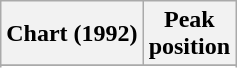<table class="wikitable sortable plainrowheaders" style="text-align:center;">
<tr>
<th scope="col">Chart (1992)</th>
<th scope="col">Peak<br>position</th>
</tr>
<tr>
</tr>
<tr>
</tr>
</table>
